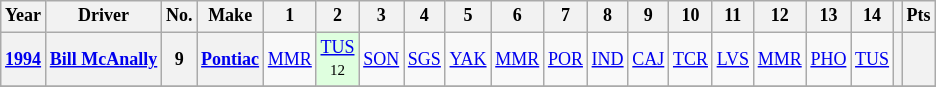<table class="wikitable" style="text-align:center; font-size:75%">
<tr>
<th>Year</th>
<th>Driver</th>
<th>No.</th>
<th>Make</th>
<th>1</th>
<th>2</th>
<th>3</th>
<th>4</th>
<th>5</th>
<th>6</th>
<th>7</th>
<th>8</th>
<th>9</th>
<th>10</th>
<th>11</th>
<th>12</th>
<th>13</th>
<th>14</th>
<th></th>
<th>Pts</th>
</tr>
<tr>
<th><a href='#'>1994</a></th>
<th><a href='#'>Bill McAnally</a></th>
<th>9</th>
<th><a href='#'>Pontiac</a></th>
<td><a href='#'>MMR</a></td>
<td style="background:#DFFFDF;"><a href='#'>TUS</a><br><small>12</small></td>
<td><a href='#'>SON</a></td>
<td><a href='#'>SGS</a></td>
<td><a href='#'>YAK</a></td>
<td><a href='#'>MMR</a></td>
<td><a href='#'>POR</a></td>
<td><a href='#'>IND</a></td>
<td><a href='#'>CAJ</a></td>
<td><a href='#'>TCR</a></td>
<td><a href='#'>LVS</a></td>
<td><a href='#'>MMR</a></td>
<td><a href='#'>PHO</a></td>
<td><a href='#'>TUS</a></td>
<th></th>
<th></th>
</tr>
<tr>
</tr>
</table>
